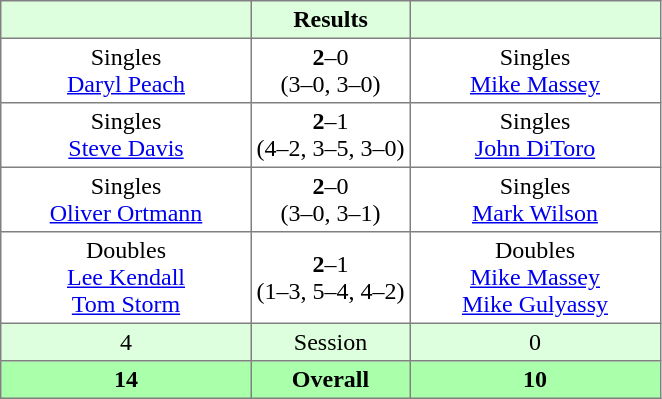<table border="1" cellpadding="3" style="border-collapse: collapse;">
<tr bgcolor="#ddffdd">
<th width="160"></th>
<th>Results</th>
<th width="160"></th>
</tr>
<tr>
<td align="center">Singles<br><a href='#'>Daryl Peach</a></td>
<td align="center"><strong>2</strong>–0<br>(3–0, 3–0)</td>
<td align="center">Singles<br><a href='#'>Mike Massey</a></td>
</tr>
<tr>
<td align="center">Singles<br><a href='#'>Steve Davis</a></td>
<td align="center"><strong>2</strong>–1<br>(4–2, 3–5, 3–0)</td>
<td align="center">Singles<br><a href='#'>John DiToro</a></td>
</tr>
<tr>
<td align="center">Singles<br><a href='#'>Oliver Ortmann</a></td>
<td align="center"><strong>2</strong>–0<br>(3–0, 3–1)</td>
<td align="center">Singles<br><a href='#'>Mark Wilson</a></td>
</tr>
<tr>
<td align="center">Doubles<br><a href='#'>Lee Kendall</a><br><a href='#'>Tom Storm</a></td>
<td align="center"><strong>2</strong>–1<br>(1–3, 5–4, 4–2)</td>
<td align="center">Doubles<br><a href='#'>Mike Massey</a><br><a href='#'>Mike Gulyassy</a></td>
</tr>
<tr bgcolor="#ddffdd">
<td align="center">4</td>
<td align="center">Session</td>
<td align="center">0</td>
</tr>
<tr bgcolor="#aaffaa">
<th align="center">14</th>
<th align="center">Overall</th>
<th align="center">10</th>
</tr>
</table>
